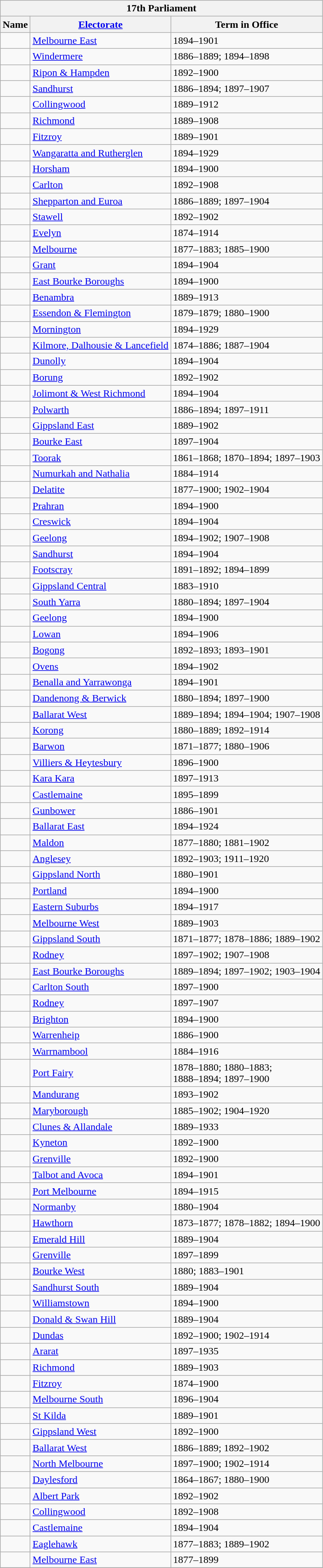<table class="wikitable sortable">
<tr>
<th colspan= 4>17th Parliament</th>
</tr>
<tr>
<th>Name</th>
<th><a href='#'>Electorate</a></th>
<th>Term in Office</th>
</tr>
<tr>
<td></td>
<td><a href='#'>Melbourne East</a></td>
<td>1894–1901</td>
</tr>
<tr>
<td> </td>
<td><a href='#'>Windermere</a></td>
<td>1886–1889; 1894–1898</td>
</tr>
<tr>
<td></td>
<td><a href='#'>Ripon & Hampden</a></td>
<td>1892–1900</td>
</tr>
<tr>
<td></td>
<td><a href='#'>Sandhurst</a></td>
<td>1886–1894; 1897–1907</td>
</tr>
<tr>
<td></td>
<td><a href='#'>Collingwood</a></td>
<td>1889–1912</td>
</tr>
<tr>
<td></td>
<td><a href='#'>Richmond</a></td>
<td>1889–1908</td>
</tr>
<tr>
<td></td>
<td><a href='#'>Fitzroy</a></td>
<td>1889–1901</td>
</tr>
<tr>
<td></td>
<td><a href='#'>Wangaratta and Rutherglen</a></td>
<td>1894–1929</td>
</tr>
<tr>
<td></td>
<td><a href='#'>Horsham</a></td>
<td>1894–1900</td>
</tr>
<tr>
<td></td>
<td><a href='#'>Carlton</a></td>
<td>1892–1908</td>
</tr>
<tr>
<td></td>
<td><a href='#'>Shepparton and Euroa</a></td>
<td>1886–1889; 1897–1904</td>
</tr>
<tr>
<td></td>
<td><a href='#'>Stawell</a></td>
<td>1892–1902</td>
</tr>
<tr>
<td></td>
<td><a href='#'>Evelyn</a></td>
<td>1874–1914</td>
</tr>
<tr>
<td></td>
<td><a href='#'>Melbourne</a></td>
<td>1877–1883; 1885–1900</td>
</tr>
<tr>
<td></td>
<td><a href='#'>Grant</a></td>
<td>1894–1904</td>
</tr>
<tr>
<td></td>
<td><a href='#'>East Bourke Boroughs</a></td>
<td>1894–1900</td>
</tr>
<tr>
<td></td>
<td><a href='#'>Benambra</a></td>
<td>1889–1913</td>
</tr>
<tr>
<td></td>
<td><a href='#'>Essendon & Flemington</a></td>
<td>1879–1879; 1880–1900</td>
</tr>
<tr>
<td></td>
<td><a href='#'>Mornington</a></td>
<td>1894–1929</td>
</tr>
<tr>
<td></td>
<td><a href='#'>Kilmore, Dalhousie & Lancefield</a></td>
<td>1874–1886; 1887–1904</td>
</tr>
<tr>
<td></td>
<td><a href='#'>Dunolly</a></td>
<td>1894–1904</td>
</tr>
<tr>
<td></td>
<td><a href='#'>Borung</a></td>
<td>1892–1902</td>
</tr>
<tr>
<td></td>
<td><a href='#'>Jolimont & West Richmond</a></td>
<td>1894–1904</td>
</tr>
<tr>
<td></td>
<td><a href='#'>Polwarth</a></td>
<td>1886–1894; 1897–1911</td>
</tr>
<tr>
<td></td>
<td><a href='#'>Gippsland East</a></td>
<td>1889–1902</td>
</tr>
<tr>
<td></td>
<td><a href='#'>Bourke East</a></td>
<td>1897–1904</td>
</tr>
<tr>
<td></td>
<td><a href='#'>Toorak</a></td>
<td>1861–1868; 1870–1894; 1897–1903</td>
</tr>
<tr>
<td></td>
<td><a href='#'>Numurkah and Nathalia</a></td>
<td>1884–1914</td>
</tr>
<tr>
<td></td>
<td><a href='#'>Delatite</a></td>
<td>1877–1900; 1902–1904</td>
</tr>
<tr>
<td></td>
<td><a href='#'>Prahran</a></td>
<td>1894–1900</td>
</tr>
<tr>
<td></td>
<td><a href='#'>Creswick</a></td>
<td>1894–1904</td>
</tr>
<tr>
<td></td>
<td><a href='#'>Geelong</a></td>
<td>1894–1902; 1907–1908</td>
</tr>
<tr>
<td></td>
<td><a href='#'>Sandhurst</a></td>
<td>1894–1904</td>
</tr>
<tr>
<td> </td>
<td><a href='#'>Footscray</a></td>
<td>1891–1892; 1894–1899</td>
</tr>
<tr>
<td></td>
<td><a href='#'>Gippsland Central</a></td>
<td>1883–1910</td>
</tr>
<tr>
<td></td>
<td><a href='#'>South Yarra</a></td>
<td>1880–1894; 1897–1904</td>
</tr>
<tr>
<td></td>
<td><a href='#'>Geelong</a></td>
<td>1894–1900</td>
</tr>
<tr>
<td></td>
<td><a href='#'>Lowan</a></td>
<td>1894–1906</td>
</tr>
<tr>
<td></td>
<td><a href='#'>Bogong</a></td>
<td>1892–1893; 1893–1901</td>
</tr>
<tr>
<td></td>
<td><a href='#'>Ovens</a></td>
<td>1894–1902</td>
</tr>
<tr>
<td></td>
<td><a href='#'>Benalla and Yarrawonga</a></td>
<td>1894–1901</td>
</tr>
<tr>
<td></td>
<td><a href='#'>Dandenong & Berwick</a></td>
<td>1880–1894; 1897–1900</td>
</tr>
<tr>
<td></td>
<td><a href='#'>Ballarat West</a></td>
<td>1889–1894; 1894–1904; 1907–1908</td>
</tr>
<tr>
<td></td>
<td><a href='#'>Korong</a></td>
<td>1880–1889; 1892–1914</td>
</tr>
<tr>
<td></td>
<td><a href='#'>Barwon</a></td>
<td>1871–1877; 1880–1906</td>
</tr>
<tr>
<td></td>
<td><a href='#'>Villiers & Heytesbury</a></td>
<td>1896–1900</td>
</tr>
<tr>
<td></td>
<td><a href='#'>Kara Kara</a></td>
<td>1897–1913</td>
</tr>
<tr>
<td> </td>
<td><a href='#'>Castlemaine</a></td>
<td>1895–1899</td>
</tr>
<tr>
<td></td>
<td><a href='#'>Gunbower</a></td>
<td>1886–1901</td>
</tr>
<tr>
<td></td>
<td><a href='#'>Ballarat East</a></td>
<td>1894–1924</td>
</tr>
<tr>
<td></td>
<td><a href='#'>Maldon</a></td>
<td>1877–1880; 1881–1902</td>
</tr>
<tr>
<td></td>
<td><a href='#'>Anglesey</a></td>
<td>1892–1903; 1911–1920</td>
</tr>
<tr>
<td></td>
<td><a href='#'>Gippsland North</a></td>
<td>1880–1901</td>
</tr>
<tr>
<td></td>
<td><a href='#'>Portland</a></td>
<td>1894–1900</td>
</tr>
<tr>
<td></td>
<td><a href='#'>Eastern Suburbs</a></td>
<td>1894–1917</td>
</tr>
<tr>
<td></td>
<td><a href='#'>Melbourne West</a></td>
<td>1889–1903</td>
</tr>
<tr>
<td></td>
<td><a href='#'>Gippsland South</a></td>
<td>1871–1877; 1878–1886; 1889–1902</td>
</tr>
<tr>
<td></td>
<td><a href='#'>Rodney</a></td>
<td>1897–1902; 1907–1908</td>
</tr>
<tr>
<td></td>
<td><a href='#'>East Bourke Boroughs</a></td>
<td>1889–1894; 1897–1902; 1903–1904</td>
</tr>
<tr>
<td></td>
<td><a href='#'>Carlton South</a></td>
<td>1897–1900</td>
</tr>
<tr>
<td></td>
<td><a href='#'>Rodney</a></td>
<td>1897–1907</td>
</tr>
<tr>
<td></td>
<td><a href='#'>Brighton</a></td>
<td>1894–1900</td>
</tr>
<tr>
<td> </td>
<td><a href='#'>Warrenheip</a></td>
<td>1886–1900</td>
</tr>
<tr>
<td></td>
<td><a href='#'>Warrnambool</a></td>
<td>1884–1916</td>
</tr>
<tr>
<td></td>
<td><a href='#'>Port Fairy</a></td>
<td>1878–1880; 1880–1883;<br>1888–1894; 1897–1900</td>
</tr>
<tr>
<td></td>
<td><a href='#'>Mandurang</a></td>
<td>1893–1902</td>
</tr>
<tr>
<td></td>
<td><a href='#'>Maryborough</a></td>
<td>1885–1902; 1904–1920</td>
</tr>
<tr>
<td></td>
<td><a href='#'>Clunes & Allandale</a></td>
<td>1889–1933</td>
</tr>
<tr>
<td></td>
<td><a href='#'>Kyneton</a></td>
<td>1892–1900</td>
</tr>
<tr>
<td></td>
<td><a href='#'>Grenville</a></td>
<td>1892–1900</td>
</tr>
<tr>
<td></td>
<td><a href='#'>Talbot and Avoca</a></td>
<td>1894–1901</td>
</tr>
<tr>
<td></td>
<td><a href='#'>Port Melbourne</a></td>
<td>1894–1915</td>
</tr>
<tr>
<td></td>
<td><a href='#'>Normanby</a></td>
<td>1880–1904</td>
</tr>
<tr>
<td></td>
<td><a href='#'>Hawthorn</a></td>
<td>1873–1877; 1878–1882; 1894–1900</td>
</tr>
<tr>
<td></td>
<td><a href='#'>Emerald Hill</a></td>
<td>1889–1904</td>
</tr>
<tr>
<td> </td>
<td><a href='#'>Grenville</a></td>
<td>1897–1899</td>
</tr>
<tr>
<td></td>
<td><a href='#'>Bourke West</a></td>
<td>1880; 1883–1901</td>
</tr>
<tr>
<td></td>
<td><a href='#'>Sandhurst South</a></td>
<td>1889–1904</td>
</tr>
<tr>
<td></td>
<td><a href='#'>Williamstown</a></td>
<td>1894–1900</td>
</tr>
<tr>
<td></td>
<td><a href='#'>Donald & Swan Hill</a></td>
<td>1889–1904</td>
</tr>
<tr>
<td></td>
<td><a href='#'>Dundas</a></td>
<td>1892–1900; 1902–1914</td>
</tr>
<tr>
<td></td>
<td><a href='#'>Ararat</a></td>
<td>1897–1935</td>
</tr>
<tr>
<td></td>
<td><a href='#'>Richmond</a></td>
<td>1889–1903</td>
</tr>
<tr>
<td></td>
<td><a href='#'>Fitzroy</a></td>
<td>1874–1900</td>
</tr>
<tr>
<td></td>
<td><a href='#'>Melbourne South</a></td>
<td>1896–1904</td>
</tr>
<tr>
<td></td>
<td><a href='#'>St Kilda</a></td>
<td>1889–1901</td>
</tr>
<tr>
<td></td>
<td><a href='#'>Gippsland West</a></td>
<td>1892–1900</td>
</tr>
<tr>
<td></td>
<td><a href='#'>Ballarat West</a></td>
<td>1886–1889; 1892–1902</td>
</tr>
<tr>
<td></td>
<td><a href='#'>North Melbourne</a></td>
<td>1897–1900; 1902–1914</td>
</tr>
<tr>
<td></td>
<td><a href='#'>Daylesford</a></td>
<td>1864–1867; 1880–1900</td>
</tr>
<tr>
<td></td>
<td><a href='#'>Albert Park</a></td>
<td>1892–1902</td>
</tr>
<tr>
<td></td>
<td><a href='#'>Collingwood</a></td>
<td>1892–1908</td>
</tr>
<tr>
<td></td>
<td><a href='#'>Castlemaine</a></td>
<td>1894–1904</td>
</tr>
<tr>
<td></td>
<td><a href='#'>Eaglehawk</a></td>
<td>1877–1883; 1889–1902</td>
</tr>
<tr>
<td> </td>
<td><a href='#'>Melbourne East</a></td>
<td>1877–1899</td>
</tr>
<tr>
</tr>
</table>
